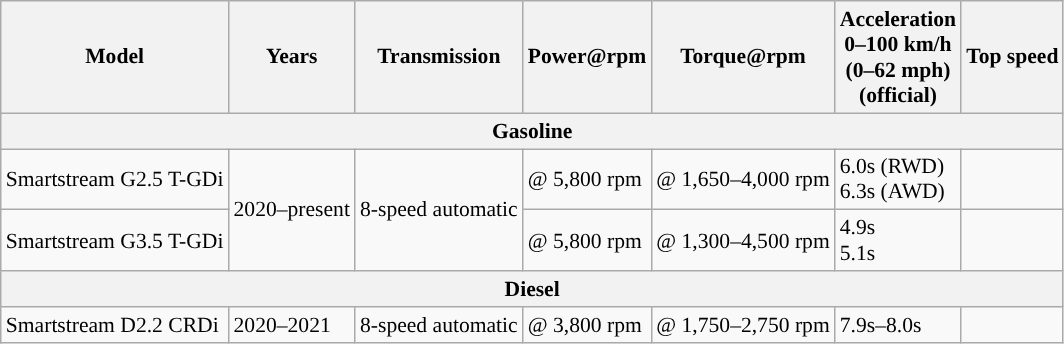<table class="wikitable sortable collapsible" style="text-align:left; font-size:90%;">
<tr>
<th>Model</th>
<th>Years</th>
<th>Transmission</th>
<th>Power@rpm</th>
<th>Torque@rpm</th>
<th>Acceleration<br>0–100 km/h<br>(0–62 mph)<br>(official)</th>
<th>Top speed</th>
</tr>
<tr>
<th colspan=7>Gasoline</th>
</tr>
<tr>
<td>Smartstream G2.5 T-GDi</td>
<td rowspan="2">2020–present</td>
<td rowspan=2>8-speed automatic</td>
<td> @ 5,800 rpm</td>
<td> @ 1,650–4,000 rpm</td>
<td>6.0s (RWD)<br>6.3s (AWD)</td>
<td><br></td>
</tr>
<tr>
<td>Smartstream G3.5 T-GDi</td>
<td> @ 5,800 rpm</td>
<td> @ 1,300–4,500 rpm</td>
<td>4.9s<br>5.1s</td>
<td></td>
</tr>
<tr>
<th colspan=7>Diesel</th>
</tr>
<tr>
<td>Smartstream D2.2 CRDi</td>
<td>2020–2021</td>
<td>8-speed automatic</td>
<td> @ 3,800 rpm</td>
<td> @ 1,750–2,750 rpm</td>
<td>7.9s–8.0s</td>
<td></td>
</tr>
</table>
